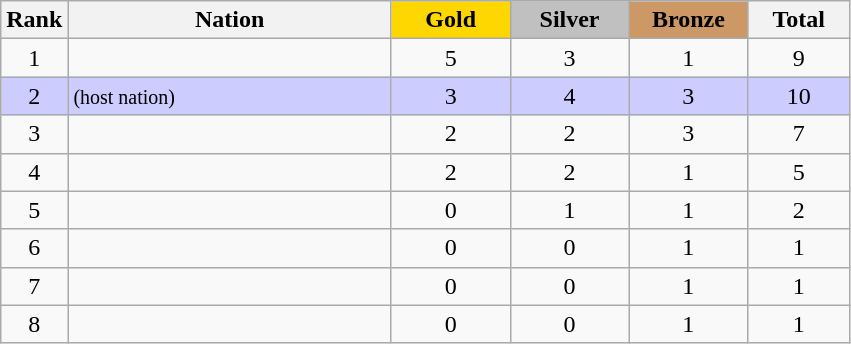<table class="wikitable sortable plainrowheaders" style="text-align:center;max-width: 15cm; width: 100%">
<tr>
<th scope="col" style="width:4%">Rank</th>
<th scope="col">Nation</th>
<th scope="col" style="background-color:gold; width:14%;">Gold</th>
<th scope="col" style="background-color:silver; width:14%;">Silver</th>
<th scope="col" style="background-color:#cc9966; width:14%;">Bronze</th>
<th scope="col" style="width:12%;">Total</th>
</tr>
<tr>
<td>1</td>
<td align=left></td>
<td>5</td>
<td>3</td>
<td>1</td>
<td>9</td>
</tr>
<tr style="background:#ccccff">
<td>2</td>
<td align=left> <small>(host nation)</small></td>
<td>3</td>
<td>4</td>
<td>3</td>
<td>10</td>
</tr>
<tr>
<td>3</td>
<td align=left></td>
<td>2</td>
<td>2</td>
<td>3</td>
<td>7</td>
</tr>
<tr>
<td>4</td>
<td align=left></td>
<td>2</td>
<td>2</td>
<td>1</td>
<td>5</td>
</tr>
<tr>
<td>5</td>
<td align=left></td>
<td>0</td>
<td>1</td>
<td>1</td>
<td>2</td>
</tr>
<tr>
<td>6</td>
<td align=left></td>
<td>0</td>
<td>0</td>
<td>1</td>
<td>1</td>
</tr>
<tr>
<td>7</td>
<td align=left></td>
<td>0</td>
<td>0</td>
<td>1</td>
<td>1</td>
</tr>
<tr>
<td>8</td>
<td align=left></td>
<td>0</td>
<td>0</td>
<td>1</td>
<td>1</td>
</tr>
</table>
